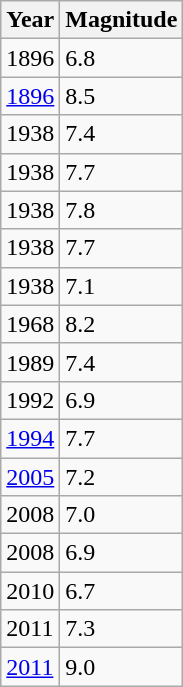<table class="wikitable sortable">
<tr>
<th>Year</th>
<th>Magnitude</th>
</tr>
<tr>
<td>1896</td>
<td>6.8</td>
</tr>
<tr>
<td><a href='#'>1896</a></td>
<td>8.5</td>
</tr>
<tr>
<td>1938</td>
<td>7.4</td>
</tr>
<tr>
<td>1938</td>
<td>7.7</td>
</tr>
<tr>
<td>1938</td>
<td>7.8</td>
</tr>
<tr>
<td>1938</td>
<td>7.7</td>
</tr>
<tr>
<td>1938</td>
<td>7.1</td>
</tr>
<tr>
<td>1968</td>
<td>8.2</td>
</tr>
<tr>
<td>1989</td>
<td>7.4</td>
</tr>
<tr>
<td>1992</td>
<td>6.9</td>
</tr>
<tr>
<td><a href='#'>1994</a></td>
<td>7.7</td>
</tr>
<tr>
<td><a href='#'>2005</a></td>
<td>7.2</td>
</tr>
<tr>
<td>2008</td>
<td>7.0</td>
</tr>
<tr>
<td>2008</td>
<td>6.9</td>
</tr>
<tr>
<td>2010</td>
<td>6.7</td>
</tr>
<tr>
<td>2011</td>
<td>7.3</td>
</tr>
<tr>
<td><a href='#'>2011</a></td>
<td>9.0</td>
</tr>
</table>
